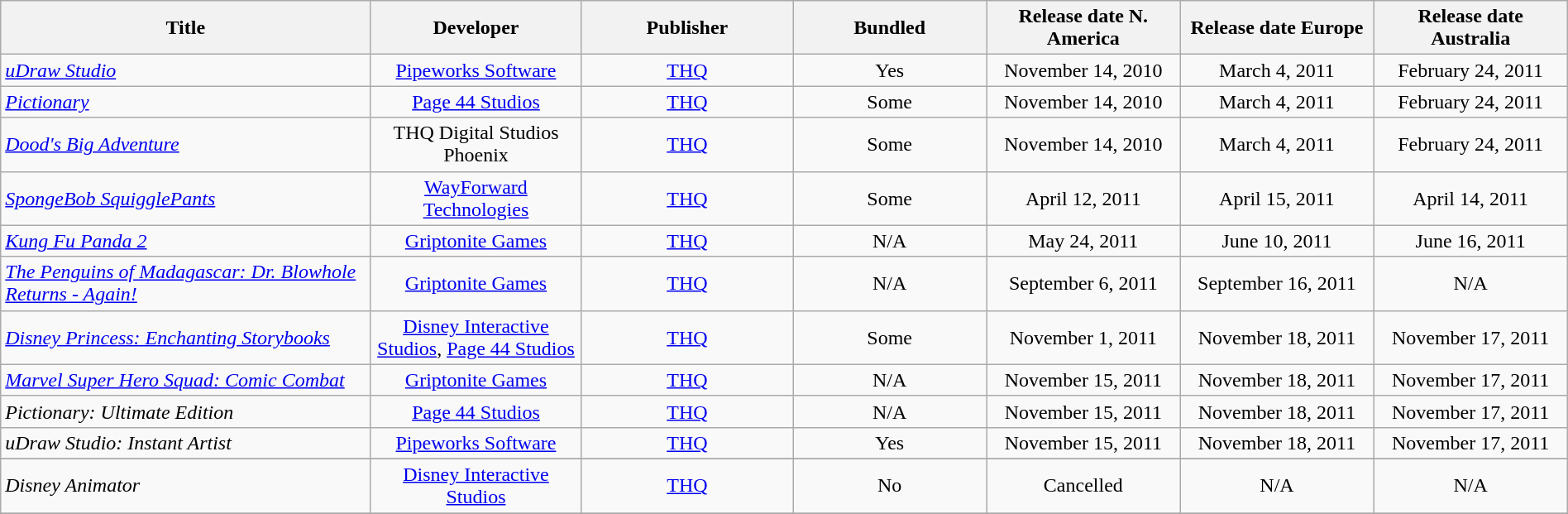<table class="wikitable sortable" style="width:100%;">
<tr>
<th style="width:21%;">Title</th>
<th style="width:12%;">Developer</th>
<th style="width:12%;">Publisher</th>
<th style="width:11%;">Bundled</th>
<th style="width:11%;">Release date N. America</th>
<th style="width:11%;">Release date Europe</th>
<th style="width:11%;">Release date Australia</th>
</tr>
<tr align=center>
<td align=left><em><a href='#'>uDraw Studio</a></em></td>
<td><a href='#'>Pipeworks Software</a></td>
<td><a href='#'>THQ</a></td>
<td>Yes</td>
<td>November 14, 2010</td>
<td>March 4, 2011</td>
<td>February 24, 2011</td>
</tr>
<tr align=center>
<td align=left><em><a href='#'>Pictionary</a></em></td>
<td><a href='#'>Page 44 Studios</a></td>
<td><a href='#'>THQ</a></td>
<td>Some</td>
<td>November 14, 2010</td>
<td>March 4, 2011</td>
<td>February 24, 2011</td>
</tr>
<tr align=center>
<td align=left><em><a href='#'>Dood's Big Adventure</a></em></td>
<td>THQ Digital Studios Phoenix</td>
<td><a href='#'>THQ</a></td>
<td>Some</td>
<td>November 14, 2010</td>
<td>March 4, 2011</td>
<td>February 24, 2011</td>
</tr>
<tr align=center>
<td align=left><em><a href='#'>SpongeBob SquigglePants</a></em></td>
<td><a href='#'>WayForward Technologies</a></td>
<td><a href='#'>THQ</a></td>
<td>Some</td>
<td>April 12, 2011</td>
<td>April 15, 2011</td>
<td>April 14, 2011</td>
</tr>
<tr align=center>
<td align=left><em><a href='#'>Kung Fu Panda 2</a></em></td>
<td><a href='#'>Griptonite Games</a></td>
<td><a href='#'>THQ</a></td>
<td>N/A</td>
<td>May 24, 2011</td>
<td>June 10, 2011</td>
<td>June 16, 2011</td>
</tr>
<tr align=center>
<td align=left><em><a href='#'>The Penguins of Madagascar: Dr. Blowhole Returns - Again!</a></em></td>
<td><a href='#'>Griptonite Games</a></td>
<td><a href='#'>THQ</a></td>
<td>N/A</td>
<td>September 6, 2011</td>
<td>September 16, 2011</td>
<td>N/A</td>
</tr>
<tr align=center>
<td align=left><em><a href='#'>Disney Princess: Enchanting Storybooks</a></em></td>
<td><a href='#'>Disney Interactive Studios</a>, <a href='#'>Page 44 Studios</a></td>
<td><a href='#'>THQ</a></td>
<td>Some</td>
<td>November 1, 2011</td>
<td>November 18, 2011</td>
<td>November 17, 2011</td>
</tr>
<tr align=center>
<td align=left><em><a href='#'>Marvel Super Hero Squad: Comic Combat</a></em></td>
<td><a href='#'>Griptonite Games</a></td>
<td><a href='#'>THQ</a></td>
<td>N/A</td>
<td>November 15, 2011</td>
<td>November 18, 2011</td>
<td>November 17, 2011</td>
</tr>
<tr align=center>
<td align=left><em>Pictionary: Ultimate Edition</em></td>
<td><a href='#'>Page 44 Studios</a></td>
<td><a href='#'>THQ</a></td>
<td>N/A</td>
<td>November 15, 2011</td>
<td>November 18, 2011</td>
<td>November 17, 2011</td>
</tr>
<tr align=center>
<td align=left><em>uDraw Studio: Instant Artist</em></td>
<td><a href='#'>Pipeworks Software</a></td>
<td><a href='#'>THQ</a></td>
<td>Yes</td>
<td>November 15, 2011</td>
<td>November 18, 2011</td>
<td>November 17, 2011</td>
</tr>
<tr>
</tr>
<tr align=center>
<td align=left><em>Disney Animator</em></td>
<td><a href='#'>Disney Interactive Studios</a></td>
<td><a href='#'>THQ</a></td>
<td>No</td>
<td>Cancelled </td>
<td>N/A</td>
<td>N/A</td>
</tr>
<tr>
</tr>
</table>
